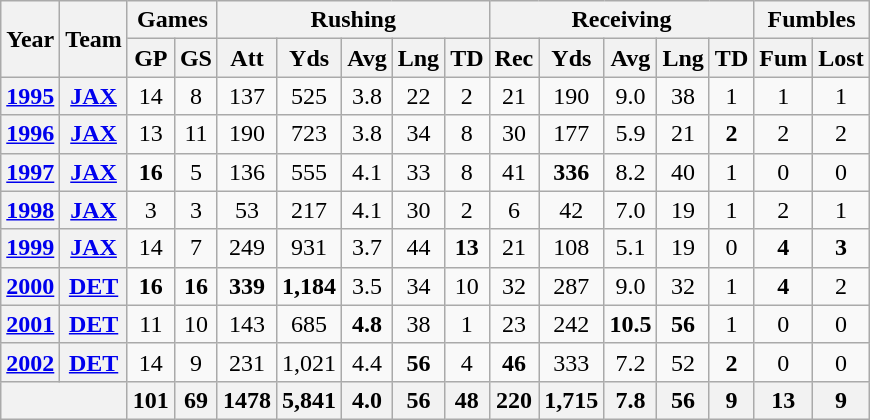<table class="wikitable" style="text-align:center;">
<tr>
<th rowspan="2">Year</th>
<th rowspan="2">Team</th>
<th colspan="2">Games</th>
<th colspan="5">Rushing</th>
<th colspan="5">Receiving</th>
<th colspan="2">Fumbles</th>
</tr>
<tr>
<th>GP</th>
<th>GS</th>
<th>Att</th>
<th>Yds</th>
<th>Avg</th>
<th>Lng</th>
<th>TD</th>
<th>Rec</th>
<th>Yds</th>
<th>Avg</th>
<th>Lng</th>
<th>TD</th>
<th>Fum</th>
<th>Lost</th>
</tr>
<tr>
<th><a href='#'>1995</a></th>
<th><a href='#'>JAX</a></th>
<td>14</td>
<td>8</td>
<td>137</td>
<td>525</td>
<td>3.8</td>
<td>22</td>
<td>2</td>
<td>21</td>
<td>190</td>
<td>9.0</td>
<td>38</td>
<td>1</td>
<td>1</td>
<td>1</td>
</tr>
<tr>
<th><a href='#'>1996</a></th>
<th><a href='#'>JAX</a></th>
<td>13</td>
<td>11</td>
<td>190</td>
<td>723</td>
<td>3.8</td>
<td>34</td>
<td>8</td>
<td>30</td>
<td>177</td>
<td>5.9</td>
<td>21</td>
<td><strong>2</strong></td>
<td>2</td>
<td>2</td>
</tr>
<tr>
<th><a href='#'>1997</a></th>
<th><a href='#'>JAX</a></th>
<td><strong>16</strong></td>
<td>5</td>
<td>136</td>
<td>555</td>
<td>4.1</td>
<td>33</td>
<td>8</td>
<td>41</td>
<td><strong>336</strong></td>
<td>8.2</td>
<td>40</td>
<td>1</td>
<td>0</td>
<td>0</td>
</tr>
<tr>
<th><a href='#'>1998</a></th>
<th><a href='#'>JAX</a></th>
<td>3</td>
<td>3</td>
<td>53</td>
<td>217</td>
<td>4.1</td>
<td>30</td>
<td>2</td>
<td>6</td>
<td>42</td>
<td>7.0</td>
<td>19</td>
<td>1</td>
<td>2</td>
<td>1</td>
</tr>
<tr>
<th><a href='#'>1999</a></th>
<th><a href='#'>JAX</a></th>
<td>14</td>
<td>7</td>
<td>249</td>
<td>931</td>
<td>3.7</td>
<td>44</td>
<td><strong>13</strong></td>
<td>21</td>
<td>108</td>
<td>5.1</td>
<td>19</td>
<td>0</td>
<td><strong>4</strong></td>
<td><strong>3</strong></td>
</tr>
<tr>
<th><a href='#'>2000</a></th>
<th><a href='#'>DET</a></th>
<td><strong>16</strong></td>
<td><strong>16</strong></td>
<td><strong>339</strong></td>
<td><strong>1,184</strong></td>
<td>3.5</td>
<td>34</td>
<td>10</td>
<td>32</td>
<td>287</td>
<td>9.0</td>
<td>32</td>
<td>1</td>
<td><strong>4</strong></td>
<td>2</td>
</tr>
<tr>
<th><a href='#'>2001</a></th>
<th><a href='#'>DET</a></th>
<td>11</td>
<td>10</td>
<td>143</td>
<td>685</td>
<td><strong>4.8</strong></td>
<td>38</td>
<td>1</td>
<td>23</td>
<td>242</td>
<td><strong>10.5</strong></td>
<td><strong>56</strong></td>
<td>1</td>
<td>0</td>
<td>0</td>
</tr>
<tr>
<th><a href='#'>2002</a></th>
<th><a href='#'>DET</a></th>
<td>14</td>
<td>9</td>
<td>231</td>
<td>1,021</td>
<td>4.4</td>
<td><strong>56</strong></td>
<td>4</td>
<td><strong>46</strong></td>
<td>333</td>
<td>7.2</td>
<td>52</td>
<td><strong>2</strong></td>
<td>0</td>
<td>0</td>
</tr>
<tr>
<th colspan="2"></th>
<th>101</th>
<th>69</th>
<th>1478</th>
<th>5,841</th>
<th>4.0</th>
<th>56</th>
<th>48</th>
<th>220</th>
<th>1,715</th>
<th>7.8</th>
<th>56</th>
<th>9</th>
<th>13</th>
<th>9</th>
</tr>
</table>
